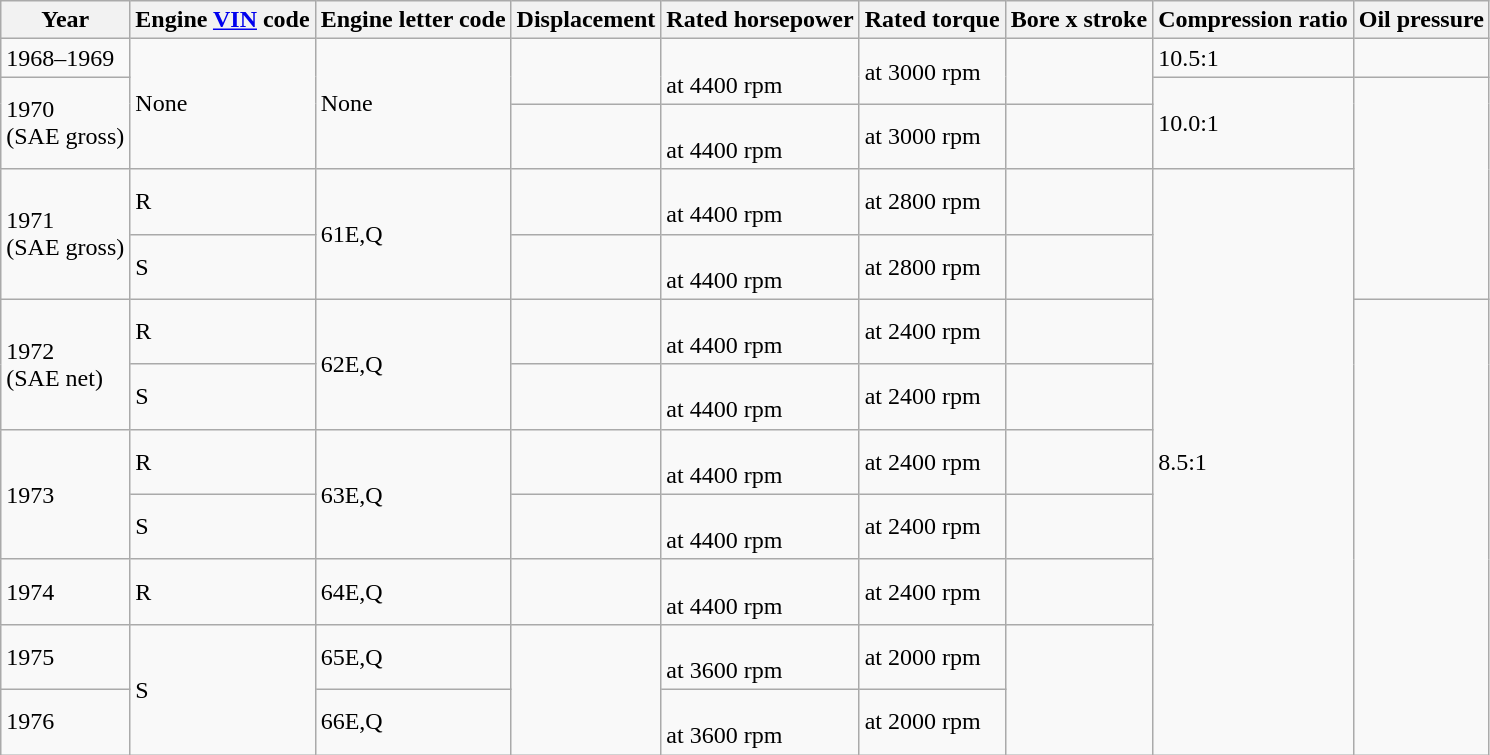<table class="wikitable">
<tr>
<th>Year</th>
<th>Engine <a href='#'>VIN</a> code</th>
<th>Engine letter code</th>
<th>Displacement</th>
<th>Rated horsepower</th>
<th>Rated torque</th>
<th>Bore x stroke</th>
<th>Compression ratio</th>
<th>Oil pressure</th>
</tr>
<tr>
<td>1968–1969</td>
<td rowspan=3>None</td>
<td rowspan=3>None</td>
<td rowspan=2></td>
<td rowspan=2><br>at 4400 rpm</td>
<td rowspan=2> at 3000 rpm</td>
<td rowspan=2></td>
<td>10.5:1</td>
<td></td>
</tr>
<tr>
<td rowspan=2>1970<br>(SAE gross)</td>
<td rowspan="2">10.0:1</td>
<td rowspan=4></td>
</tr>
<tr>
<td></td>
<td><br>at 4400 rpm</td>
<td> at 3000 rpm</td>
<td></td>
</tr>
<tr>
<td rowspan=2>1971<br>(SAE gross)</td>
<td>R</td>
<td rowspan=2>61E,Q</td>
<td></td>
<td><br>at 4400 rpm</td>
<td> at 2800 rpm</td>
<td></td>
<td rowspan=10>8.5:1</td>
</tr>
<tr>
<td>S</td>
<td></td>
<td><br>at 4400 rpm</td>
<td> at 2800 rpm</td>
<td></td>
</tr>
<tr>
<td rowspan=2>1972<br>(SAE net)</td>
<td>R</td>
<td rowspan=2>62E,Q</td>
<td></td>
<td><br>at 4400 rpm</td>
<td> at 2400 rpm</td>
<td></td>
<td rowspan=8></td>
</tr>
<tr>
<td>S</td>
<td></td>
<td><br>at 4400 rpm</td>
<td> at 2400 rpm</td>
<td></td>
</tr>
<tr>
<td rowspan=2>1973</td>
<td>R</td>
<td rowspan=2>63E,Q</td>
<td></td>
<td><br>at 4400 rpm</td>
<td> at 2400 rpm</td>
<td></td>
</tr>
<tr>
<td>S</td>
<td></td>
<td><br>at 4400 rpm</td>
<td> at 2400 rpm</td>
<td></td>
</tr>
<tr>
<td rowspan=2>1974</td>
<td>R</td>
<td rowspan=2>64E,Q</td>
<td></td>
<td><br>at 4400 rpm</td>
<td> at 2400 rpm</td>
<td></td>
</tr>
<tr>
<td rowspan=3>S</td>
<td rowspan=3></td>
<td rowspan=2><br>at 3600 rpm</td>
<td rowspan=2> at 2000 rpm</td>
<td rowspan=3></td>
</tr>
<tr>
<td>1975</td>
<td>65E,Q</td>
</tr>
<tr>
<td>1976</td>
<td>66E,Q</td>
<td><br>at 3600 rpm</td>
<td> at 2000 rpm</td>
</tr>
</table>
